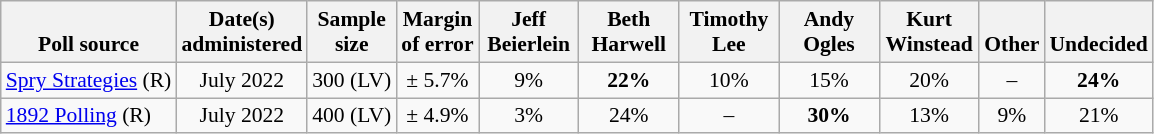<table class="wikitable" style="font-size:90%;text-align:center;">
<tr valign=bottom>
<th>Poll source</th>
<th>Date(s)<br>administered</th>
<th>Sample<br>size</th>
<th>Margin<br>of error</th>
<th style="width:60px;">Jeff<br>Beierlein</th>
<th style="width:60px;">Beth<br>Harwell</th>
<th style="width:60px;">Timothy<br>Lee</th>
<th style="width:60px;">Andy<br>Ogles</th>
<th style="width:60px;">Kurt<br>Winstead</th>
<th>Other</th>
<th>Undecided</th>
</tr>
<tr>
<td style="text-align:left;"><a href='#'>Spry Strategies</a> (R)</td>
<td>July 2022</td>
<td>300 (LV)</td>
<td>± 5.7%</td>
<td>9%</td>
<td><strong>22%</strong></td>
<td>10%</td>
<td>15%</td>
<td>20%</td>
<td>–</td>
<td><strong>24%</strong></td>
</tr>
<tr>
<td style="text-align:left;"><a href='#'>1892 Polling</a> (R)</td>
<td>July 2022</td>
<td>400 (LV)</td>
<td>± 4.9%</td>
<td>3%</td>
<td>24%</td>
<td>–</td>
<td><strong>30%</strong></td>
<td>13%</td>
<td>9%</td>
<td>21%</td>
</tr>
</table>
